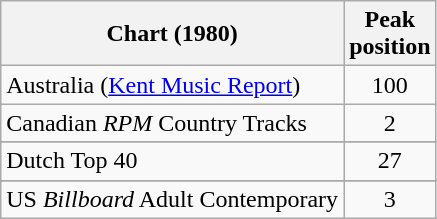<table class="wikitable sortable">
<tr>
<th>Chart (1980)</th>
<th>Peak<br>position</th>
</tr>
<tr>
<td>Australia (<a href='#'>Kent Music Report</a>)</td>
<td align="center">100</td>
</tr>
<tr>
<td>Canadian <em>RPM</em> Country Tracks</td>
<td align="center">2</td>
</tr>
<tr>
</tr>
<tr>
</tr>
<tr>
<td>Dutch Top 40</td>
<td align="center">27</td>
</tr>
<tr>
</tr>
<tr>
</tr>
<tr>
</tr>
<tr>
</tr>
<tr>
<td>US <em>Billboard</em> Adult Contemporary</td>
<td align="center">3</td>
</tr>
</table>
